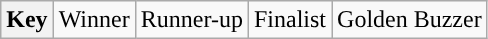<table class="wikitable">
<tr>
<th>Key</th>
<td>Winner</td>
<td>Runner-up</td>
<td>Finalist</td>
<td>Golden Buzzer</td>
</tr>
</table>
